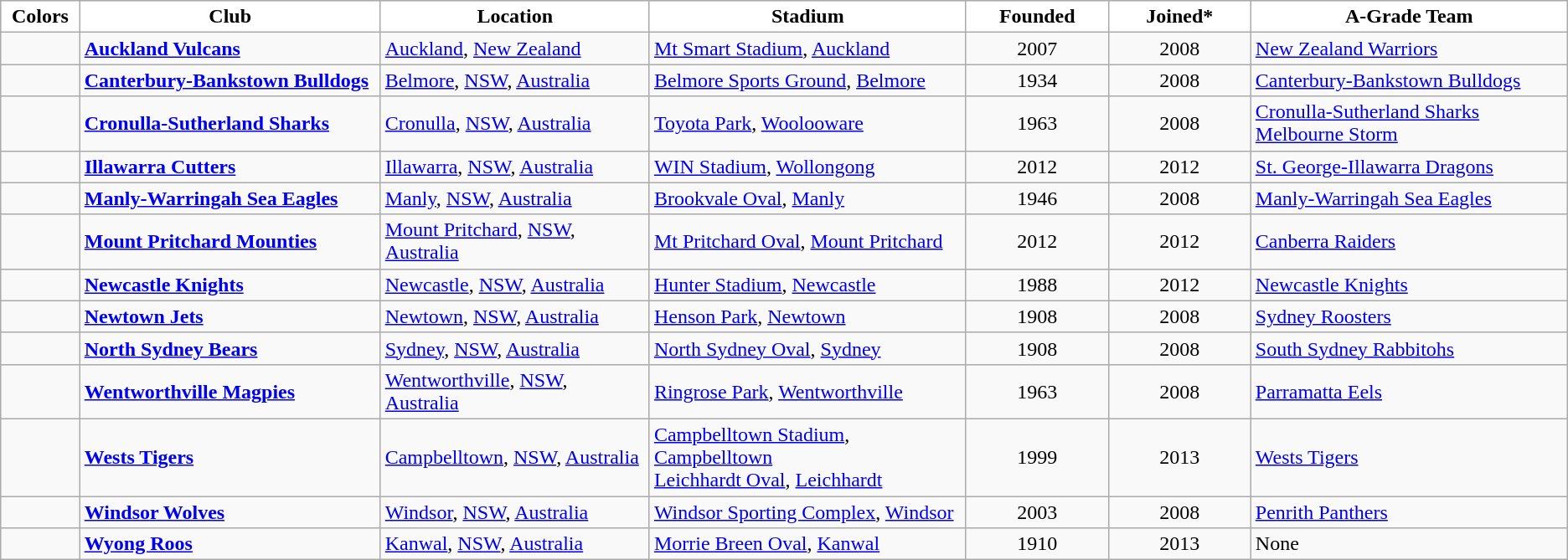<table class="wikitable"; "text-align:left">
<tr>
<th style="background:white; width:5%">Colors</th>
<th style="background:white; width:19%">Club</th>
<th style="background:white; width:17%">Location</th>
<th style="background:white; width:20%">Stadium</th>
<th style="background:white; width:9%">Founded</th>
<th style="background:white; width:9%">Joined*</th>
<th style="background:white; width:20%">A-Grade Team</th>
</tr>
<tr>
<td style="text-align:center;"></td>
<td><strong><a href='#'>Auckland Vulcans</a></strong></td>
<td><a href='#'>Auckland</a>, <a href='#'>New Zealand</a></td>
<td><a href='#'>Mt Smart Stadium</a>, <a href='#'>Auckland</a></td>
<td align=center>2007</td>
<td align=center>2008</td>
<td><a href='#'>New Zealand Warriors</a></td>
</tr>
<tr>
<td style="text-align:center;"></td>
<td><strong><a href='#'>Canterbury-Bankstown Bulldogs</a></strong></td>
<td><a href='#'>Belmore</a>, <a href='#'>NSW</a>, <a href='#'>Australia</a></td>
<td><a href='#'>Belmore Sports Ground</a>, <a href='#'>Belmore</a></td>
<td align=center>1934</td>
<td align=center>2008</td>
<td><a href='#'>Canterbury-Bankstown Bulldogs</a></td>
</tr>
<tr>
<td style="text-align:center;"></td>
<td><strong><a href='#'>Cronulla-Sutherland Sharks</a></strong></td>
<td><a href='#'>Cronulla</a>, <a href='#'>NSW</a>, <a href='#'>Australia</a></td>
<td><a href='#'>Toyota Park</a>, <a href='#'>Woolooware</a></td>
<td align=center>1963</td>
<td align=center>2008</td>
<td><a href='#'>Cronulla-Sutherland Sharks</a><br><a href='#'>Melbourne Storm</a></td>
</tr>
<tr>
<td style="text-align:center;"></td>
<td><strong><a href='#'>Illawarra Cutters</a></strong></td>
<td><a href='#'>Illawarra</a>, <a href='#'>NSW</a>, <a href='#'>Australia</a></td>
<td><a href='#'>WIN Stadium</a>, <a href='#'>Wollongong</a></td>
<td align=center>2012</td>
<td align=center>2012</td>
<td><a href='#'>St. George-Illawarra Dragons</a></td>
</tr>
<tr>
<td style="text-align:center;"></td>
<td><strong><a href='#'>Manly-Warringah Sea Eagles</a></strong></td>
<td><a href='#'>Manly</a>, <a href='#'>NSW</a>, <a href='#'>Australia</a></td>
<td><a href='#'>Brookvale Oval</a>, <a href='#'>Manly</a></td>
<td align=center>1946</td>
<td align=center>2008</td>
<td><a href='#'>Manly-Warringah Sea Eagles</a></td>
</tr>
<tr>
<td style="text-align:center;"></td>
<td><strong><a href='#'>Mount Pritchard Mounties</a></strong></td>
<td><a href='#'>Mount Pritchard</a>, <a href='#'>NSW</a>, <a href='#'>Australia</a></td>
<td><a href='#'>Mt Pritchard Oval</a>, <a href='#'>Mount Pritchard</a></td>
<td align=center>2012</td>
<td align=center>2012</td>
<td><a href='#'>Canberra Raiders</a></td>
</tr>
<tr>
<td style="text-align:center;"></td>
<td><strong><a href='#'>Newcastle Knights</a></strong></td>
<td><a href='#'>Newcastle</a>, <a href='#'>NSW</a>, <a href='#'>Australia</a></td>
<td><a href='#'>Hunter Stadium</a>, <a href='#'>Newcastle</a></td>
<td align=center>1988</td>
<td align=center>2012</td>
<td><a href='#'>Newcastle Knights</a></td>
</tr>
<tr>
<td style="text-align:center;"></td>
<td><strong><a href='#'>Newtown Jets</a></strong></td>
<td><a href='#'>Newtown</a>, <a href='#'>NSW</a>, <a href='#'>Australia</a></td>
<td><a href='#'>Henson Park</a>, <a href='#'>Newtown</a></td>
<td align=center>1908</td>
<td align=center>2008</td>
<td><a href='#'>Sydney Roosters</a></td>
</tr>
<tr>
<td style="text-align:center;"></td>
<td><strong><a href='#'>North Sydney Bears</a></strong></td>
<td><a href='#'>Sydney</a>, <a href='#'>NSW</a>, <a href='#'>Australia</a></td>
<td><a href='#'>North Sydney Oval</a>, <a href='#'>Sydney</a></td>
<td align=center>1908</td>
<td align=center>2008</td>
<td><a href='#'>South Sydney Rabbitohs</a></td>
</tr>
<tr>
<td style="text-align:center;"></td>
<td><strong><a href='#'>Wentworthville Magpies</a></strong></td>
<td><a href='#'>Wentworthville</a>, <a href='#'>NSW</a>, <a href='#'>Australia</a></td>
<td><a href='#'>Ringrose Park</a>, <a href='#'>Wentworthville</a></td>
<td align=center>1963</td>
<td align=center>2008</td>
<td><a href='#'>Parramatta Eels</a></td>
</tr>
<tr>
<td style="text-align:center;"></td>
<td><strong><a href='#'>Wests Tigers</a></strong></td>
<td><a href='#'>Campbelltown</a>, <a href='#'>NSW</a>, <a href='#'>Australia</a></td>
<td><a href='#'>Campbelltown Stadium</a>, <a href='#'>Campbelltown</a><br><a href='#'>Leichhardt Oval</a>, <a href='#'>Leichhardt</a></td>
<td align=center>1999</td>
<td align=center>2013</td>
<td><a href='#'>Wests Tigers</a></td>
</tr>
<tr>
<td style="text-align:center;"></td>
<td><strong><a href='#'>Windsor Wolves</a></strong></td>
<td><a href='#'>Windsor</a>, <a href='#'>NSW</a>, <a href='#'>Australia</a></td>
<td><a href='#'>Windsor Sporting Complex</a>, <a href='#'>Windsor</a></td>
<td align=center>2003</td>
<td align=center>2008</td>
<td><a href='#'>Penrith Panthers</a></td>
</tr>
<tr>
<td style="text-align:center;"></td>
<td><strong><a href='#'>Wyong Roos</a></strong></td>
<td><a href='#'>Kanwal</a>, <a href='#'>NSW</a>, <a href='#'>Australia</a></td>
<td><a href='#'>Morrie Breen Oval</a>, <a href='#'>Kanwal</a></td>
<td align=center>1910</td>
<td align=center>2013</td>
<td>None</td>
</tr>
</table>
